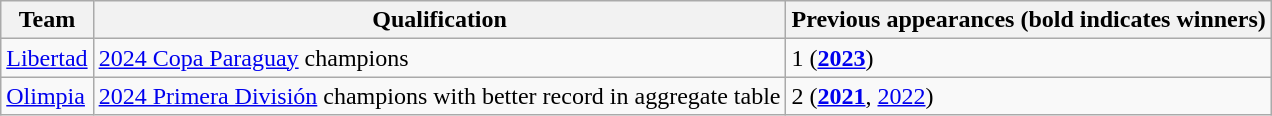<table class="wikitable">
<tr>
<th>Team</th>
<th>Qualification</th>
<th>Previous appearances (bold indicates winners)</th>
</tr>
<tr>
<td><a href='#'>Libertad</a></td>
<td><a href='#'>2024 Copa Paraguay</a> champions</td>
<td>1 (<strong><a href='#'>2023</a></strong>)</td>
</tr>
<tr>
<td><a href='#'>Olimpia</a></td>
<td><a href='#'>2024 Primera División</a> champions with better record in aggregate table</td>
<td>2 (<strong><a href='#'>2021</a></strong>, <a href='#'>2022</a>)</td>
</tr>
</table>
